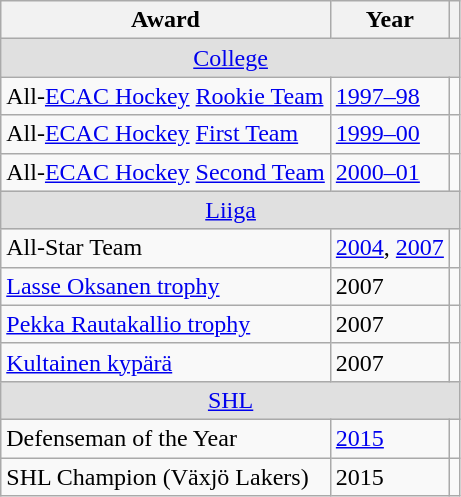<table class="wikitable">
<tr>
<th>Award</th>
<th>Year</th>
<th></th>
</tr>
<tr ALIGN="center" bgcolor="#e0e0e0">
<td colspan="3"><a href='#'>College</a></td>
</tr>
<tr>
<td>All-<a href='#'>ECAC Hockey</a> <a href='#'>Rookie Team</a></td>
<td><a href='#'>1997–98</a></td>
<td></td>
</tr>
<tr>
<td>All-<a href='#'>ECAC Hockey</a> <a href='#'>First Team</a></td>
<td><a href='#'>1999–00</a></td>
<td></td>
</tr>
<tr>
<td>All-<a href='#'>ECAC Hockey</a> <a href='#'>Second Team</a></td>
<td><a href='#'>2000–01</a></td>
<td></td>
</tr>
<tr ALIGN="center" bgcolor="#e0e0e0">
<td colspan="3"><a href='#'>Liiga</a></td>
</tr>
<tr>
<td>All-Star Team</td>
<td><a href='#'>2004</a>, <a href='#'>2007</a></td>
<td></td>
</tr>
<tr>
<td><a href='#'>Lasse Oksanen trophy</a></td>
<td>2007</td>
<td></td>
</tr>
<tr>
<td><a href='#'>Pekka Rautakallio trophy</a></td>
<td>2007</td>
<td></td>
</tr>
<tr>
<td><a href='#'>Kultainen kypärä</a></td>
<td>2007</td>
<td></td>
</tr>
<tr ALIGN="center" bgcolor="#e0e0e0">
<td colspan="3"><a href='#'>SHL</a></td>
</tr>
<tr>
<td>Defenseman of the Year</td>
<td><a href='#'>2015</a></td>
<td></td>
</tr>
<tr>
<td>SHL Champion (Växjö Lakers)</td>
<td>2015</td>
<td></td>
</tr>
</table>
